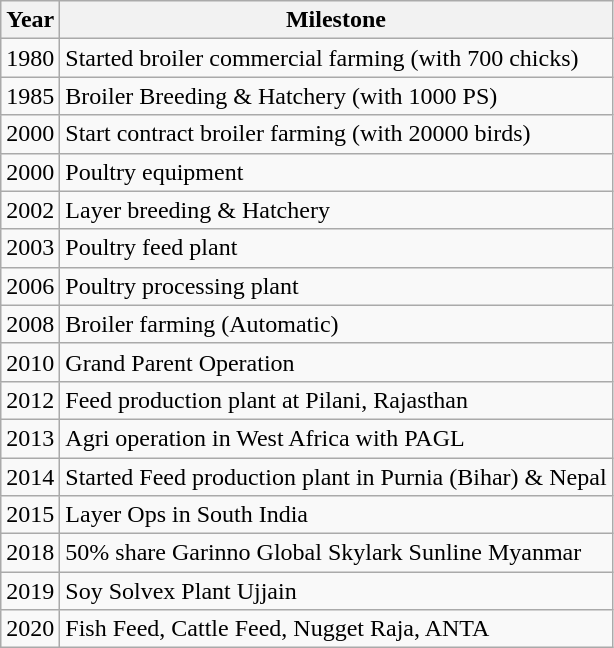<table class="wikitable">
<tr>
<th>Year</th>
<th>Milestone</th>
</tr>
<tr>
<td>1980</td>
<td>Started broiler  commercial farming (with 700 chicks)</td>
</tr>
<tr>
<td>1985</td>
<td>Broiler Breeding &  Hatchery (with 1000 PS)</td>
</tr>
<tr>
<td>2000</td>
<td>Start contract broiler  farming (with 20000 birds)</td>
</tr>
<tr>
<td>2000</td>
<td>Poultry equipment</td>
</tr>
<tr>
<td>2002</td>
<td>Layer breeding &  Hatchery</td>
</tr>
<tr>
<td>2003</td>
<td>Poultry feed plant</td>
</tr>
<tr>
<td>2006</td>
<td>Poultry processing plant</td>
</tr>
<tr>
<td>2008</td>
<td>Broiler farming  (Automatic)</td>
</tr>
<tr>
<td>2010</td>
<td>Grand Parent Operation</td>
</tr>
<tr>
<td>2012</td>
<td>Feed production plant at  Pilani, Rajasthan</td>
</tr>
<tr>
<td>2013</td>
<td>Agri operation in West  Africa with PAGL</td>
</tr>
<tr>
<td>2014</td>
<td>Started Feed production  plant in Purnia (Bihar) & Nepal</td>
</tr>
<tr>
<td>2015</td>
<td>Layer Ops in South India</td>
</tr>
<tr>
<td>2018</td>
<td>50% share Garinno Global  Skylark Sunline Myanmar</td>
</tr>
<tr>
<td>2019</td>
<td>Soy Solvex Plant Ujjain</td>
</tr>
<tr>
<td>2020</td>
<td>Fish Feed, Cattle Feed,  Nugget Raja, ANTA</td>
</tr>
</table>
